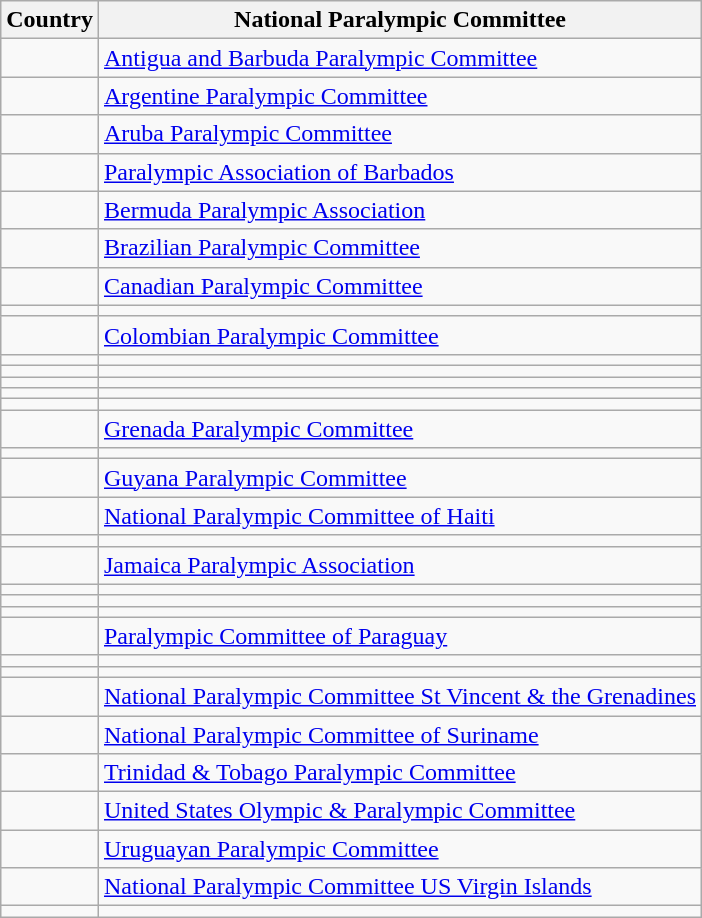<table class="wikitable">
<tr>
<th>Country</th>
<th>National Paralympic Committee</th>
</tr>
<tr>
<td></td>
<td><a href='#'>Antigua and Barbuda Paralympic Committee</a></td>
</tr>
<tr>
<td></td>
<td><a href='#'>Argentine Paralympic Committee</a></td>
</tr>
<tr>
<td></td>
<td><a href='#'>Aruba Paralympic Committee</a></td>
</tr>
<tr>
<td></td>
<td><a href='#'>Paralympic Association of Barbados</a></td>
</tr>
<tr>
<td></td>
<td><a href='#'>Bermuda Paralympic Association</a></td>
</tr>
<tr>
<td></td>
<td><a href='#'>Brazilian Paralympic Committee</a></td>
</tr>
<tr>
<td></td>
<td><a href='#'>Canadian Paralympic Committee</a></td>
</tr>
<tr>
<td></td>
<td></td>
</tr>
<tr>
<td></td>
<td><a href='#'>Colombian Paralympic Committee</a></td>
</tr>
<tr>
<td></td>
<td></td>
</tr>
<tr>
<td></td>
<td></td>
</tr>
<tr>
<td></td>
<td></td>
</tr>
<tr>
<td></td>
<td></td>
</tr>
<tr>
<td></td>
<td></td>
</tr>
<tr>
<td></td>
<td><a href='#'>Grenada Paralympic Committee</a></td>
</tr>
<tr>
<td></td>
<td></td>
</tr>
<tr>
<td></td>
<td><a href='#'>Guyana Paralympic Committee</a></td>
</tr>
<tr>
<td></td>
<td><a href='#'>National Paralympic Committee of Haiti</a></td>
</tr>
<tr>
<td></td>
<td></td>
</tr>
<tr>
<td></td>
<td><a href='#'>Jamaica Paralympic Association</a></td>
</tr>
<tr>
<td></td>
<td></td>
</tr>
<tr>
<td></td>
<td></td>
</tr>
<tr>
<td></td>
<td></td>
</tr>
<tr>
<td></td>
<td><a href='#'>Paralympic Committee of Paraguay</a></td>
</tr>
<tr>
<td></td>
<td></td>
</tr>
<tr>
<td></td>
<td></td>
</tr>
<tr>
<td></td>
<td><a href='#'>National Paralympic Committee St Vincent & the Grenadines</a></td>
</tr>
<tr>
<td></td>
<td><a href='#'>National Paralympic Committee of Suriname</a></td>
</tr>
<tr>
<td></td>
<td><a href='#'>Trinidad & Tobago Paralympic Committee</a></td>
</tr>
<tr>
<td></td>
<td><a href='#'>United States Olympic & Paralympic Committee</a></td>
</tr>
<tr>
<td></td>
<td><a href='#'>Uruguayan Paralympic Committee</a></td>
</tr>
<tr>
<td></td>
<td><a href='#'>National Paralympic Committee US Virgin Islands</a></td>
</tr>
<tr>
<td></td>
<td></td>
</tr>
</table>
